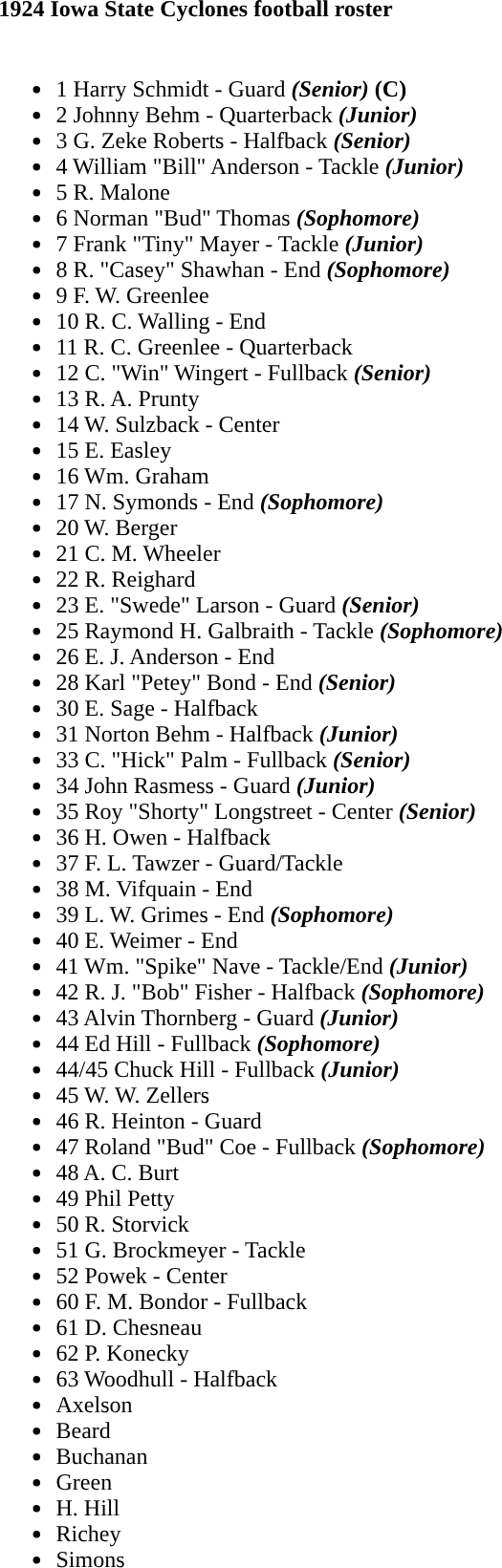<table class="toccolours" style="text-align: left;">
<tr>
<td colspan="6"><strong>1924 Iowa State Cyclones football roster</strong></td>
</tr>
<tr>
<td valign="top"><br><ul><li>1 Harry Schmidt - Guard <strong><em>(Senior)</em></strong>  <strong>(C)</strong></li><li>2 Johnny Behm - Quarterback <strong><em>(Junior)</em></strong></li><li>3 G. Zeke Roberts - Halfback <strong><em>(Senior)</em></strong></li><li>4 William "Bill" Anderson - Tackle <strong><em>(Junior)</em></strong></li><li>5 R. Malone</li><li>6 Norman "Bud" Thomas  <strong><em>(Sophomore)</em></strong></li><li>7 Frank "Tiny" Mayer - Tackle <strong><em>(Junior)</em></strong></li><li>8 R. "Casey" Shawhan - End <strong><em>(Sophomore)</em></strong></li><li>9 F. W. Greenlee</li><li>10 R. C. Walling - End</li><li>11 R. C. Greenlee - Quarterback</li><li>12 C. "Win" Wingert - Fullback <strong><em>(Senior)</em></strong></li><li>13 R. A. Prunty</li><li>14 W. Sulzback - Center</li><li>15 E. Easley</li><li>16 Wm. Graham</li><li>17 N. Symonds - End <strong><em>(Sophomore)</em></strong></li><li>20 W. Berger</li><li>21 C. M. Wheeler</li><li>22 R. Reighard</li><li>23 E. "Swede" Larson - Guard <strong><em>(Senior)</em></strong></li><li>25 Raymond H. Galbraith - Tackle <strong><em>(Sophomore)</em></strong></li><li>26 E. J. Anderson - End</li><li>28 Karl "Petey" Bond - End <strong><em>(Senior)</em></strong></li><li>30 E. Sage - Halfback</li><li>31 Norton Behm - Halfback <strong><em>(Junior)</em></strong></li><li>33 C. "Hick" Palm - Fullback <strong><em>(Senior)</em></strong></li><li>34 John Rasmess - Guard <strong><em>(Junior)</em></strong></li><li>35 Roy "Shorty" Longstreet - Center <strong><em>(Senior)</em></strong></li><li>36 H. Owen - Halfback</li><li>37 F. L. Tawzer - Guard/Tackle</li><li>38 M. Vifquain - End</li><li>39 L. W. Grimes - End <strong><em>(Sophomore)</em></strong></li><li>40 E. Weimer - End</li><li>41 Wm. "Spike" Nave - Tackle/End <strong><em>(Junior)</em></strong></li><li>42 R. J. "Bob" Fisher - Halfback <strong><em>(Sophomore)</em></strong></li><li>43 Alvin Thornberg - Guard <strong><em>(Junior)</em></strong></li><li>44 Ed Hill - Fullback <strong><em>(Sophomore)</em></strong></li><li>44/45 Chuck Hill - Fullback <strong><em>(Junior)</em></strong></li><li>45 W. W. Zellers</li><li>46 R. Heinton - Guard</li><li>47 Roland "Bud" Coe - Fullback <strong><em>(Sophomore)</em></strong></li><li>48 A. C. Burt</li><li>49 Phil Petty</li><li>50 R. Storvick</li><li>51 G. Brockmeyer - Tackle</li><li>52 Powek - Center</li><li>60 F. M. Bondor - Fullback</li><li>61 D. Chesneau</li><li>62 P. Konecky</li><li>63 Woodhull - Halfback</li><li>Axelson</li><li>Beard</li><li>Buchanan</li><li>Green</li><li>H. Hill</li><li>Richey</li><li>Simons</li></ul></td>
</tr>
</table>
